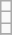<table class="wikitable">
<tr>
<td></td>
</tr>
<tr>
<td></td>
</tr>
<tr>
<td></td>
</tr>
<tr>
</tr>
</table>
